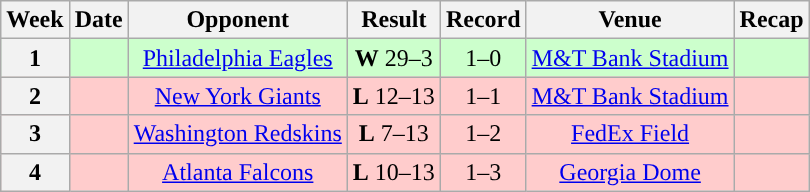<table class="wikitable" style="text-align:center">
<tr>
<th>Week</th>
<th>Date</th>
<th>Opponent</th>
<th>Result</th>
<th>Record</th>
<th>Venue</th>
<th>Recap</th>
</tr>
<tr bgcolor="#cfc">
<th>1</th>
<td></td>
<td><a href='#'>Philadelphia Eagles</a></td>
<td><strong>W</strong> 29–3</td>
<td>1–0</td>
<td><a href='#'>M&T Bank Stadium</a></td>
<td></td>
</tr>
<tr bgcolor="#fcc">
<th>2</th>
<td></td>
<td><a href='#'>New York Giants</a></td>
<td><strong>L</strong> 12–13</td>
<td>1–1</td>
<td><a href='#'>M&T Bank Stadium</a></td>
<td></td>
</tr>
<tr bgcolor="#fcc">
<th>3</th>
<td></td>
<td><a href='#'>Washington Redskins</a></td>
<td><strong>L</strong> 7–13</td>
<td>1–2</td>
<td><a href='#'>FedEx Field</a></td>
<td></td>
</tr>
<tr bgcolor="#fcc">
<th>4</th>
<td></td>
<td><a href='#'>Atlanta Falcons</a></td>
<td><strong>L</strong> 10–13</td>
<td>1–3</td>
<td><a href='#'>Georgia Dome</a></td>
<td></td>
</tr>
</table>
